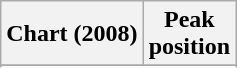<table class="wikitable sortable plainrowheaders" style="text-align:left">
<tr>
<th scope="col">Chart (2008)</th>
<th scope="col">Peak<br> position</th>
</tr>
<tr>
</tr>
<tr>
</tr>
<tr>
</tr>
<tr>
</tr>
</table>
